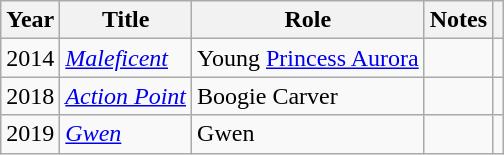<table class="wikitable">
<tr>
<th>Year</th>
<th>Title</th>
<th>Role</th>
<th>Notes</th>
<th></th>
</tr>
<tr>
<td>2014</td>
<td><em><a href='#'>Maleficent</a></em></td>
<td>Young <a href='#'>Princess Aurora</a></td>
<td></td>
<td></td>
</tr>
<tr>
<td>2018</td>
<td><em><a href='#'>Action Point</a></em></td>
<td>Boogie Carver</td>
<td></td>
<td></td>
</tr>
<tr>
<td>2019</td>
<td><em><a href='#'>Gwen</a></em></td>
<td>Gwen</td>
<td></td>
<td></td>
</tr>
</table>
